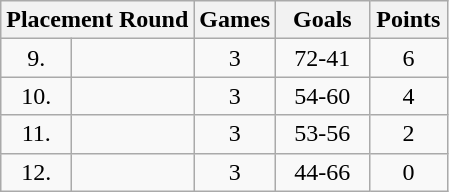<table class="wikitable" style="text-align:center;">
<tr>
<th colspan="2">Placement Round</th>
<th width="45px">Games</th>
<th width="55px">Goals</th>
<th width="45px">Points</th>
</tr>
<tr>
<td width="40px">9.</td>
<td align="left"></td>
<td>3</td>
<td>72-41</td>
<td>6</td>
</tr>
<tr>
<td>10.</td>
<td align="left"></td>
<td>3</td>
<td>54-60</td>
<td>4</td>
</tr>
<tr>
<td>11.</td>
<td align="left"></td>
<td>3</td>
<td>53-56</td>
<td>2</td>
</tr>
<tr>
<td>12.</td>
<td align="left"></td>
<td>3</td>
<td>44-66</td>
<td>0</td>
</tr>
</table>
